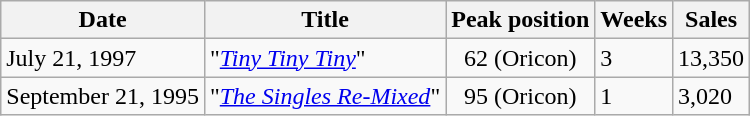<table class="wikitable">
<tr>
<th>Date</th>
<th>Title</th>
<th>Peak position</th>
<th>Weeks</th>
<th>Sales</th>
</tr>
<tr>
<td>July 21, 1997</td>
<td>"<em><a href='#'>Tiny Tiny Tiny</a></em>"</td>
<td align="center">62 (Oricon)</td>
<td>3</td>
<td>13,350</td>
</tr>
<tr>
<td>September 21, 1995</td>
<td>"<em><a href='#'>The Singles Re-Mixed</a></em>"</td>
<td align="center">95 (Oricon)</td>
<td>1</td>
<td>3,020</td>
</tr>
</table>
